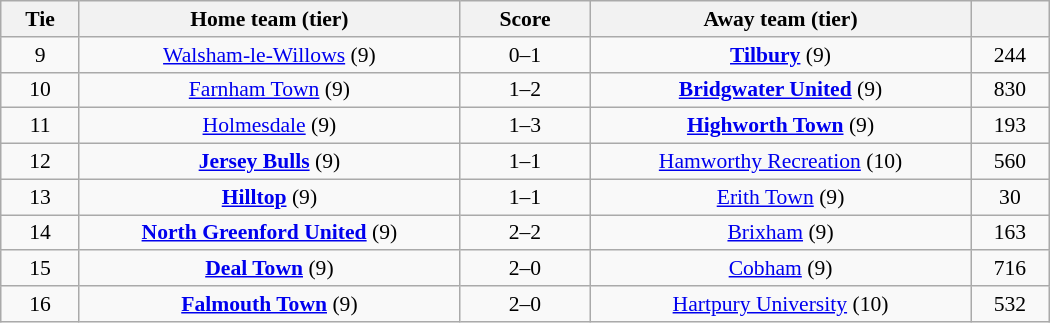<table class="wikitable" style="width:700px;text-align:center;font-size:90%">
<tr>
<th scope="col" style="width: 7.50%">Tie</th>
<th scope="col" style="width:36.25%">Home team (tier)</th>
<th scope="col" style="width:12.50%">Score</th>
<th scope="col" style="width:36.25%">Away team (tier)</th>
<th scope="col" style="width: 7.50%"></th>
</tr>
<tr>
<td>9</td>
<td><a href='#'>Walsham-le-Willows</a> (9)</td>
<td>0–1</td>
<td><strong><a href='#'> Tilbury</a></strong> (9)</td>
<td>244</td>
</tr>
<tr>
<td>10</td>
<td><a href='#'>Farnham Town</a> (9)</td>
<td>1–2</td>
<td><strong><a href='#'>Bridgwater United</a></strong> (9)</td>
<td>830</td>
</tr>
<tr>
<td>11</td>
<td><a href='#'>Holmesdale</a> (9)</td>
<td>1–3</td>
<td><strong><a href='#'>Highworth Town</a></strong> (9)</td>
<td>193</td>
</tr>
<tr>
<td>12</td>
<td><strong><a href='#'>Jersey Bulls</a></strong> (9)</td>
<td>1–1 </td>
<td><a href='#'>Hamworthy Recreation</a> (10)</td>
<td>560</td>
</tr>
<tr>
<td>13</td>
<td><strong><a href='#'>Hilltop</a></strong> (9)</td>
<td>1–1 </td>
<td><a href='#'>Erith Town</a> (9)</td>
<td>30</td>
</tr>
<tr>
<td>14</td>
<td><strong><a href='#'>North Greenford United</a></strong> (9)</td>
<td>2–2 </td>
<td><a href='#'>Brixham</a> (9)</td>
<td>163</td>
</tr>
<tr>
<td>15</td>
<td><strong><a href='#'>Deal Town</a></strong> (9)</td>
<td>2–0</td>
<td><a href='#'>Cobham</a> (9)</td>
<td>716</td>
</tr>
<tr>
<td>16</td>
<td><strong><a href='#'>Falmouth Town</a></strong> (9)</td>
<td>2–0</td>
<td><a href='#'>Hartpury University</a> (10)</td>
<td>532</td>
</tr>
</table>
